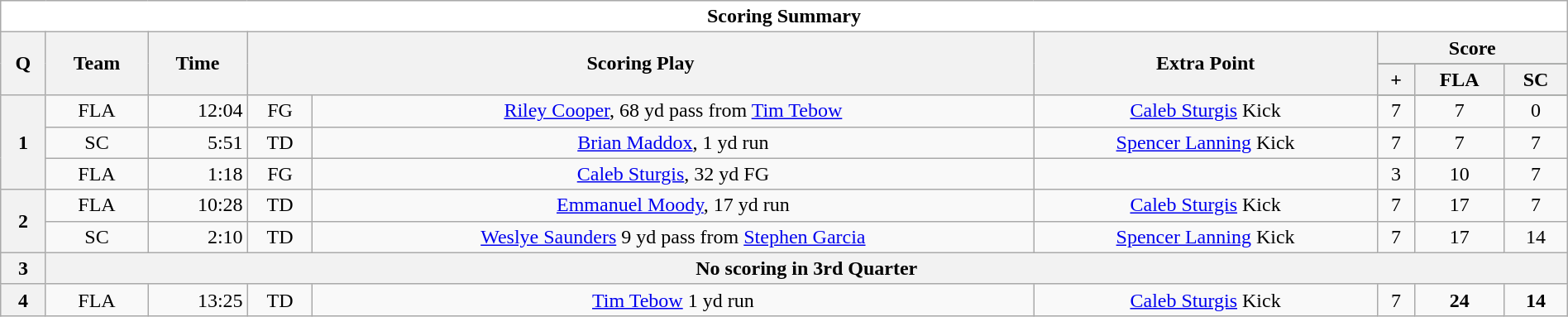<table class="wikitable collapsible collapsed" width=100% style="text-align:center; font-size: 15% border 1px solid #FF4A00">
<tr>
<th colspan=9; style=background:white; color:#FF4A00"><span>Scoring Summary</span></th>
</tr>
<tr>
<th rowspan=2>Q</th>
<th rowspan=2>Team</th>
<th rowspan=2>Time</th>
<th colspan=2 rowspan=2>Scoring Play</th>
<th rowspan=2>Extra Point</th>
<th colspan=3>Score</th>
</tr>
<tr align="center" bgcolor=#0021A4;>
<th>+</th>
<th>FLA</th>
<th>SC</th>
</tr>
<tr align="center">
<th rowspan=3>1</th>
<td>FLA</td>
<td align=right>12:04</td>
<td>FG</td>
<td><a href='#'>Riley Cooper</a>, 68 yd pass from <a href='#'>Tim Tebow</a></td>
<td><a href='#'>Caleb Sturgis</a> Kick</td>
<td>7</td>
<td>7</td>
<td>0</td>
</tr>
<tr align="center">
<td>SC</td>
<td align=right>5:51</td>
<td>TD</td>
<td><a href='#'>Brian Maddox</a>, 1 yd run</td>
<td><a href='#'>Spencer Lanning</a> Kick</td>
<td>7</td>
<td>7</td>
<td>7</td>
</tr>
<tr align="center">
<td>FLA</td>
<td align=right>1:18</td>
<td>FG</td>
<td><a href='#'>Caleb Sturgis</a>, 32 yd FG</td>
<td></td>
<td>3</td>
<td>10</td>
<td>7</td>
</tr>
<tr align="center">
<th rowspan=2>2</th>
<td>FLA</td>
<td align=right>10:28</td>
<td>TD</td>
<td><a href='#'>Emmanuel Moody</a>, 17 yd run</td>
<td><a href='#'>Caleb Sturgis</a> Kick</td>
<td>7</td>
<td>17</td>
<td>7</td>
</tr>
<tr align="center">
<td>SC</td>
<td align=right>2:10</td>
<td>TD</td>
<td><a href='#'>Weslye Saunders</a> 9 yd pass from <a href='#'>Stephen Garcia</a></td>
<td><a href='#'>Spencer Lanning</a> Kick</td>
<td>7</td>
<td>17</td>
<td>14</td>
</tr>
<tr align="center">
<th>3</th>
<th colspan=8>No scoring in 3rd Quarter</th>
</tr>
<tr align="center">
<th>4</th>
<td>FLA</td>
<td align=right>13:25</td>
<td>TD</td>
<td><a href='#'>Tim Tebow</a> 1 yd run</td>
<td><a href='#'>Caleb Sturgis</a> Kick</td>
<td>7</td>
<td><strong>24</strong></td>
<td><strong>14</strong></td>
</tr>
</table>
